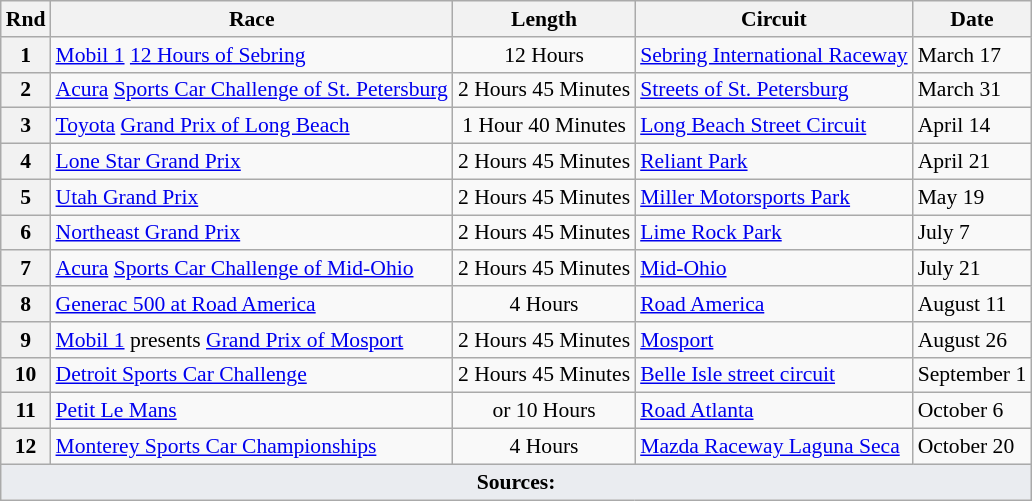<table class="wikitable" style="font-size: 90%;">
<tr>
<th>Rnd</th>
<th>Race</th>
<th>Length</th>
<th>Circuit</th>
<th>Date</th>
</tr>
<tr>
<th>1</th>
<td><a href='#'>Mobil 1</a> <a href='#'>12 Hours of Sebring</a></td>
<td align="center">12 Hours</td>
<td><a href='#'>Sebring International Raceway</a></td>
<td>March 17</td>
</tr>
<tr>
<th>2</th>
<td><a href='#'>Acura</a> <a href='#'>Sports Car Challenge of St. Petersburg</a></td>
<td align="center">2 Hours 45 Minutes</td>
<td><a href='#'>Streets of St. Petersburg</a></td>
<td>March 31</td>
</tr>
<tr>
<th>3</th>
<td><a href='#'>Toyota</a> <a href='#'>Grand Prix of Long Beach</a></td>
<td align="center">1 Hour 40 Minutes</td>
<td><a href='#'>Long Beach Street Circuit</a></td>
<td>April 14</td>
</tr>
<tr>
<th>4</th>
<td><a href='#'>Lone Star Grand Prix</a></td>
<td align="center">2 Hours 45 Minutes</td>
<td><a href='#'>Reliant Park</a></td>
<td>April 21</td>
</tr>
<tr>
<th>5</th>
<td><a href='#'>Utah Grand Prix</a></td>
<td align="center">2 Hours 45 Minutes</td>
<td><a href='#'>Miller Motorsports Park</a></td>
<td>May 19</td>
</tr>
<tr>
<th>6</th>
<td><a href='#'>Northeast Grand Prix</a></td>
<td align="center">2 Hours 45 Minutes</td>
<td><a href='#'>Lime Rock Park</a></td>
<td>July 7</td>
</tr>
<tr>
<th>7</th>
<td><a href='#'>Acura</a> <a href='#'>Sports Car Challenge of Mid-Ohio</a></td>
<td align="center">2 Hours 45 Minutes</td>
<td><a href='#'>Mid-Ohio</a></td>
<td>July 21</td>
</tr>
<tr>
<th>8</th>
<td><a href='#'>Generac 500 at Road America</a></td>
<td align="center">4 Hours</td>
<td><a href='#'>Road America</a></td>
<td>August 11</td>
</tr>
<tr>
<th>9</th>
<td><a href='#'>Mobil 1</a> presents <a href='#'>Grand Prix of Mosport</a></td>
<td align="center">2 Hours 45 Minutes</td>
<td><a href='#'>Mosport</a></td>
<td>August 26</td>
</tr>
<tr>
<th>10</th>
<td><a href='#'>Detroit Sports Car Challenge</a></td>
<td align="center">2 Hours 45 Minutes</td>
<td><a href='#'>Belle Isle street circuit</a></td>
<td>September 1</td>
</tr>
<tr>
<th>11</th>
<td><a href='#'>Petit Le Mans</a></td>
<td align="center"> or 10 Hours</td>
<td><a href='#'>Road Atlanta</a></td>
<td>October 6</td>
</tr>
<tr>
<th>12</th>
<td><a href='#'>Monterey Sports Car Championships</a></td>
<td align="center">4 Hours</td>
<td><a href='#'>Mazda Raceway Laguna Seca</a></td>
<td>October 20</td>
</tr>
<tr class="sortbottom">
<td colspan="5" style="background-color:#EAECF0;text-align:center"><strong>Sources:</strong></td>
</tr>
</table>
